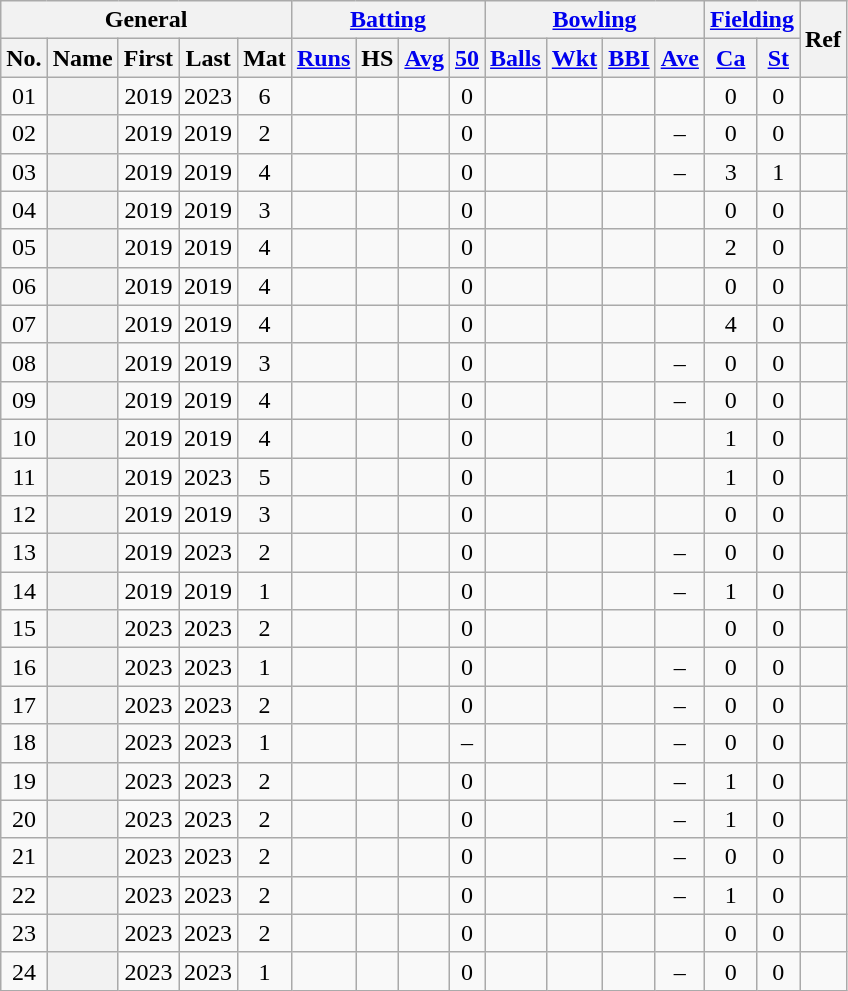<table class="wikitable plainrowheaders sortable">
<tr align="center">
<th scope="col" colspan=5 class="unsortable">General</th>
<th scope="col" colspan=4 class="unsortable"><a href='#'>Batting</a></th>
<th scope="col" colspan=4 class="unsortable"><a href='#'>Bowling</a></th>
<th scope="col" colspan=2 class="unsortable"><a href='#'>Fielding</a></th>
<th scope="col" rowspan=2 class="unsortable">Ref</th>
</tr>
<tr align="center">
<th scope="col">No.</th>
<th scope="col">Name</th>
<th scope="col">First</th>
<th scope="col">Last</th>
<th scope="col">Mat</th>
<th scope="col"><a href='#'>Runs</a></th>
<th scope="col">HS</th>
<th scope="col"><a href='#'>Avg</a></th>
<th scope="col"><a href='#'>50</a></th>
<th scope="col"><a href='#'>Balls</a></th>
<th scope="col"><a href='#'>Wkt</a></th>
<th scope="col"><a href='#'>BBI</a></th>
<th scope="col"><a href='#'>Ave</a></th>
<th scope="col"><a href='#'>Ca</a></th>
<th scope="col"><a href='#'>St</a></th>
</tr>
<tr align="center">
<td><span>0</span>1</td>
<th scope="row" align="left"></th>
<td>2019</td>
<td>2023</td>
<td>6</td>
<td></td>
<td></td>
<td></td>
<td>0</td>
<td></td>
<td></td>
<td></td>
<td></td>
<td>0</td>
<td>0</td>
<td></td>
</tr>
<tr align="center">
<td><span>0</span>2</td>
<th scope="row" align="left"></th>
<td>2019</td>
<td>2019</td>
<td>2</td>
<td></td>
<td></td>
<td></td>
<td>0</td>
<td></td>
<td></td>
<td></td>
<td>–</td>
<td>0</td>
<td>0</td>
<td></td>
</tr>
<tr align="center">
<td><span>0</span>3</td>
<th scope="row" align="left"></th>
<td>2019</td>
<td>2019</td>
<td>4</td>
<td></td>
<td></td>
<td></td>
<td>0</td>
<td></td>
<td></td>
<td></td>
<td>–</td>
<td>3</td>
<td>1</td>
<td></td>
</tr>
<tr align="center">
<td><span>0</span>4</td>
<th scope="row" align="left"></th>
<td>2019</td>
<td>2019</td>
<td>3</td>
<td></td>
<td></td>
<td></td>
<td>0</td>
<td></td>
<td></td>
<td></td>
<td></td>
<td>0</td>
<td>0</td>
<td></td>
</tr>
<tr align="center">
<td><span>0</span>5</td>
<th scope="row" align="left"></th>
<td>2019</td>
<td>2019</td>
<td>4</td>
<td></td>
<td></td>
<td></td>
<td>0</td>
<td></td>
<td></td>
<td></td>
<td></td>
<td>2</td>
<td>0</td>
<td></td>
</tr>
<tr align="center">
<td><span>0</span>6</td>
<th scope="row" align="left"></th>
<td>2019</td>
<td>2019</td>
<td>4</td>
<td></td>
<td></td>
<td></td>
<td>0</td>
<td></td>
<td></td>
<td></td>
<td></td>
<td>0</td>
<td>0</td>
<td></td>
</tr>
<tr align="center">
<td><span>0</span>7</td>
<th scope="row" align="left"></th>
<td>2019</td>
<td>2019</td>
<td>4</td>
<td></td>
<td></td>
<td></td>
<td>0</td>
<td></td>
<td></td>
<td></td>
<td></td>
<td>4</td>
<td>0</td>
<td></td>
</tr>
<tr align="center">
<td><span>0</span>8</td>
<th scope="row" align="left"></th>
<td>2019</td>
<td>2019</td>
<td>3</td>
<td></td>
<td></td>
<td></td>
<td>0</td>
<td></td>
<td></td>
<td></td>
<td>–</td>
<td>0</td>
<td>0</td>
<td></td>
</tr>
<tr align="center">
<td><span>0</span>9</td>
<th scope="row" align="left"></th>
<td>2019</td>
<td>2019</td>
<td>4</td>
<td></td>
<td></td>
<td></td>
<td>0</td>
<td></td>
<td></td>
<td></td>
<td>–</td>
<td>0</td>
<td>0</td>
<td></td>
</tr>
<tr align="center">
<td>10</td>
<th scope="row" align="left"></th>
<td>2019</td>
<td>2019</td>
<td>4</td>
<td></td>
<td></td>
<td></td>
<td>0</td>
<td></td>
<td></td>
<td></td>
<td></td>
<td>1</td>
<td>0</td>
<td></td>
</tr>
<tr align="center">
<td>11</td>
<th scope="row" align="left"></th>
<td>2019</td>
<td>2023</td>
<td>5</td>
<td></td>
<td></td>
<td></td>
<td>0</td>
<td></td>
<td></td>
<td></td>
<td></td>
<td>1</td>
<td>0</td>
<td></td>
</tr>
<tr align="center">
<td>12</td>
<th scope="row" align="left"></th>
<td>2019</td>
<td>2019</td>
<td>3</td>
<td></td>
<td></td>
<td></td>
<td>0</td>
<td></td>
<td></td>
<td></td>
<td></td>
<td>0</td>
<td>0</td>
<td></td>
</tr>
<tr align="center">
<td>13</td>
<th scope="row" align="left"></th>
<td>2019</td>
<td>2023</td>
<td>2</td>
<td></td>
<td></td>
<td></td>
<td>0</td>
<td></td>
<td></td>
<td></td>
<td>–</td>
<td>0</td>
<td>0</td>
<td></td>
</tr>
<tr align="center">
<td>14</td>
<th scope="row" align="left"></th>
<td>2019</td>
<td>2019</td>
<td>1</td>
<td></td>
<td></td>
<td></td>
<td>0</td>
<td></td>
<td></td>
<td></td>
<td>–</td>
<td>1</td>
<td>0</td>
<td></td>
</tr>
<tr align="center">
<td>15</td>
<th scope="row" align="left"></th>
<td>2023</td>
<td>2023</td>
<td>2</td>
<td></td>
<td></td>
<td></td>
<td>0</td>
<td></td>
<td></td>
<td></td>
<td></td>
<td>0</td>
<td>0</td>
<td></td>
</tr>
<tr align="center">
<td>16</td>
<th scope="row" align="left"></th>
<td>2023</td>
<td>2023</td>
<td>1</td>
<td></td>
<td></td>
<td></td>
<td>0</td>
<td></td>
<td></td>
<td></td>
<td>–</td>
<td>0</td>
<td>0</td>
<td></td>
</tr>
<tr align="center">
<td>17</td>
<th scope="row" align="left"></th>
<td>2023</td>
<td>2023</td>
<td>2</td>
<td></td>
<td></td>
<td></td>
<td>0</td>
<td></td>
<td></td>
<td></td>
<td>–</td>
<td>0</td>
<td>0</td>
<td></td>
</tr>
<tr align="center">
<td>18</td>
<th scope="row" align="left"></th>
<td>2023</td>
<td>2023</td>
<td>1</td>
<td></td>
<td></td>
<td></td>
<td>–</td>
<td></td>
<td></td>
<td></td>
<td>–</td>
<td>0</td>
<td>0</td>
<td></td>
</tr>
<tr align="center">
<td>19</td>
<th scope="row" align="left"></th>
<td>2023</td>
<td>2023</td>
<td>2</td>
<td></td>
<td></td>
<td></td>
<td>0</td>
<td></td>
<td></td>
<td></td>
<td>–</td>
<td>1</td>
<td>0</td>
<td></td>
</tr>
<tr align="center">
<td>20</td>
<th scope="row" align="left"></th>
<td>2023</td>
<td>2023</td>
<td>2</td>
<td></td>
<td></td>
<td></td>
<td>0</td>
<td></td>
<td></td>
<td></td>
<td>–</td>
<td>1</td>
<td>0</td>
<td></td>
</tr>
<tr align="center">
<td>21</td>
<th scope="row" align="left"></th>
<td>2023</td>
<td>2023</td>
<td>2</td>
<td></td>
<td></td>
<td></td>
<td>0</td>
<td></td>
<td></td>
<td></td>
<td>–</td>
<td>0</td>
<td>0</td>
<td></td>
</tr>
<tr align="center">
<td>22</td>
<th scope="row" align="left"></th>
<td>2023</td>
<td>2023</td>
<td>2</td>
<td></td>
<td></td>
<td></td>
<td>0</td>
<td></td>
<td></td>
<td></td>
<td>–</td>
<td>1</td>
<td>0</td>
<td></td>
</tr>
<tr align="center">
<td>23</td>
<th scope="row" align="left"></th>
<td>2023</td>
<td>2023</td>
<td>2</td>
<td></td>
<td></td>
<td></td>
<td>0</td>
<td></td>
<td></td>
<td></td>
<td></td>
<td>0</td>
<td>0</td>
<td></td>
</tr>
<tr align="center">
<td>24</td>
<th scope="row" align="left"></th>
<td>2023</td>
<td>2023</td>
<td>1</td>
<td></td>
<td></td>
<td></td>
<td>0</td>
<td></td>
<td></td>
<td></td>
<td>–</td>
<td>0</td>
<td>0</td>
<td></td>
</tr>
</table>
